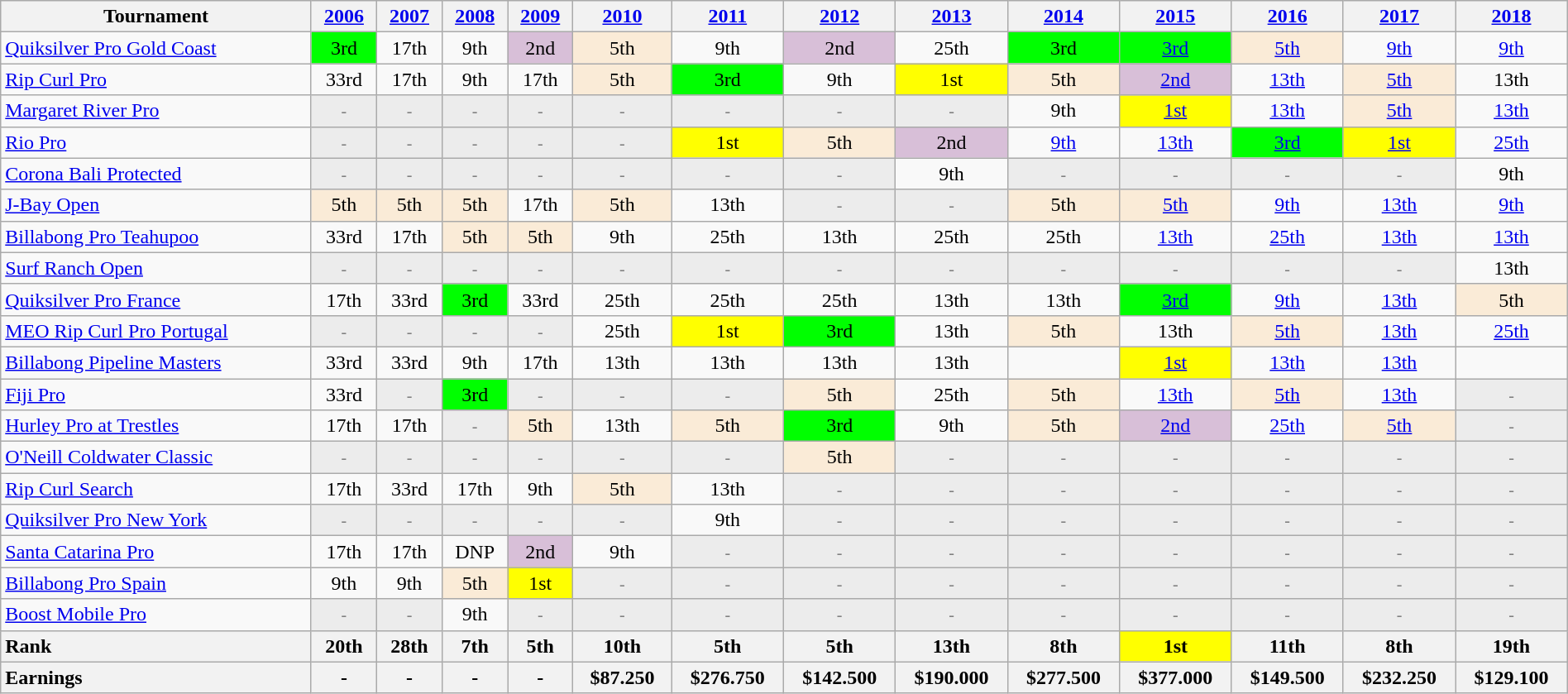<table class=wikitable style="width:100%; text-align: center">
<tr>
<th>Tournament</th>
<th><a href='#'>2006</a></th>
<th><a href='#'>2007</a></th>
<th><a href='#'>2008</a></th>
<th><a href='#'>2009</a></th>
<th><a href='#'>2010</a></th>
<th><a href='#'>2011</a></th>
<th><a href='#'>2012</a></th>
<th><a href='#'>2013</a></th>
<th><a href='#'>2014</a></th>
<th><a href='#'>2015</a></th>
<th><a href='#'>2016</a></th>
<th><a href='#'>2017</a></th>
<th><a href='#'>2018</a></th>
</tr>
<tr>
<td style="text-align:left"><a href='#'>Quiksilver Pro Gold Coast</a></td>
<td Bgcolor=Lime>3rd</td>
<td>17th</td>
<td>9th</td>
<td Bgcolor=thistle>2nd</td>
<td Bgcolor=AntiqueWhite>5th</td>
<td>9th</td>
<td Bgcolor=thistle>2nd</td>
<td>25th</td>
<td Bgcolor=Lime>3rd</td>
<td Bgcolor=Lime><a href='#'>3rd</a></td>
<td Bgcolor=AntiqueWhite><a href='#'>5th</a></td>
<td><a href='#'>9th</a></td>
<td><a href='#'>9th</a></td>
</tr>
<tr>
<td style="text-align:left"><a href='#'>Rip Curl Pro</a></td>
<td>33rd</td>
<td>17th</td>
<td>9th</td>
<td>17th</td>
<td Bgcolor=AntiqueWhite>5th</td>
<td Bgcolor=Lime>3rd</td>
<td>9th</td>
<td Bgcolor=Yellow>1st</td>
<td Bgcolor=AntiqueWhite>5th</td>
<td Bgcolor=thistle><a href='#'>2nd</a></td>
<td><a href='#'>13th</a></td>
<td Bgcolor=AntiqueWhite><a href='#'>5th</a></td>
<td>13th</td>
</tr>
<tr>
<td style="text-align:left"><a href='#'>Margaret River Pro</a></td>
<td style="background:#ececec; color:gray; text-align:center;" class="table-na"><small>-</small></td>
<td style="background:#ececec; color:gray; text-align:center;" class="table-na"><small>-</small></td>
<td style="background:#ececec; color:gray; text-align:center;" class="table-na"><small>-</small></td>
<td style="background:#ececec; color:gray; text-align:center;" class="table-na"><small>-</small></td>
<td style="background:#ececec; color:gray; text-align:center;" class="table-na"><small>-</small></td>
<td style="background:#ececec; color:gray; text-align:center;" class="table-na"><small>-</small></td>
<td style="background:#ececec; color:gray; text-align:center;" class="table-na"><small>-</small></td>
<td style="background:#ececec; color:gray; text-align:center;" class="table-na"><small>-</small></td>
<td>9th</td>
<td Bgcolor=Yellow><a href='#'>1st</a></td>
<td><a href='#'>13th</a></td>
<td Bgcolor=AntiqueWhite><a href='#'>5th</a></td>
<td><a href='#'>13th</a></td>
</tr>
<tr>
<td style="text-align:left"><a href='#'>Rio Pro</a></td>
<td style="background:#ececec; color:gray; text-align:center;" class="table-na"><small>-</small></td>
<td style="background:#ececec; color:gray; text-align:center;" class="table-na"><small>-</small></td>
<td style="background:#ececec; color:gray; text-align:center;" class="table-na"><small>-</small></td>
<td style="background:#ececec; color:gray; text-align:center;" class="table-na"><small>-</small></td>
<td style="background:#ececec; color:gray; text-align:center;" class="table-na"><small>-</small></td>
<td Bgcolor=Yellow>1st</td>
<td Bgcolor=AntiqueWhite>5th</td>
<td Bgcolor=thistle>2nd</td>
<td><a href='#'>9th</a></td>
<td><a href='#'>13th</a></td>
<td Bgcolor=Lime><a href='#'>3rd</a></td>
<td Bgcolor=Yellow><a href='#'>1st</a></td>
<td><a href='#'>25th</a></td>
</tr>
<tr>
<td style="text-align:left"><a href='#'>Corona Bali Protected</a></td>
<td style="background:#ececec; color:gray; text-align:center;" class="table-na"><small>-</small></td>
<td style="background:#ececec; color:gray; text-align:center;" class="table-na"><small>-</small></td>
<td style="background:#ececec; color:gray; text-align:center;" class="table-na"><small>-</small></td>
<td style="background:#ececec; color:gray; text-align:center;" class="table-na"><small>-</small></td>
<td style="background:#ececec; color:gray; text-align:center;" class="table-na"><small>-</small></td>
<td style="background:#ececec; color:gray; text-align:center;" class="table-na"><small>-</small></td>
<td style="background:#ececec; color:gray; text-align:center;" class="table-na"><small>-</small></td>
<td>9th</td>
<td style="background:#ececec; color:gray; text-align:center;" class="table-na"><small>-</small></td>
<td style="background:#ececec; color:gray; text-align:center;" class="table-na"><small>-</small></td>
<td style="background:#ececec; color:gray; text-align:center;" class="table-na"><small>-</small></td>
<td style="background:#ececec; color:gray; text-align:center;" class="table-na"><small>-</small></td>
<td>9th</td>
</tr>
<tr>
<td style="text-align:left"><a href='#'>J-Bay Open</a></td>
<td Bgcolor=AntiqueWhite>5th</td>
<td Bgcolor=AntiqueWhite>5th</td>
<td Bgcolor=AntiqueWhite>5th</td>
<td>17th</td>
<td Bgcolor=AntiqueWhite>5th</td>
<td>13th</td>
<td style="background:#ececec; color:gray; text-align:center;" class="table-na"><small>-</small></td>
<td style="background:#ececec; color:gray; text-align:center;" class="table-na"><small>-</small></td>
<td Bgcolor=AntiqueWhite>5th</td>
<td Bgcolor=AntiqueWhite><a href='#'>5th</a></td>
<td><a href='#'>9th</a></td>
<td><a href='#'>13th</a></td>
<td><a href='#'>9th</a></td>
</tr>
<tr>
<td style="text-align:left"><a href='#'>Billabong Pro Teahupoo</a></td>
<td>33rd</td>
<td>17th</td>
<td Bgcolor=AntiqueWhite>5th</td>
<td Bgcolor=AntiqueWhite>5th</td>
<td>9th</td>
<td>25th</td>
<td>13th</td>
<td>25th</td>
<td>25th</td>
<td><a href='#'>13th</a></td>
<td><a href='#'>25th</a></td>
<td><a href='#'>13th</a></td>
<td><a href='#'>13th</a></td>
</tr>
<tr>
<td style="text-align:left"><a href='#'>Surf Ranch Open</a></td>
<td style="background:#ececec; color:gray; text-align:center;" class="table-na"><small>-</small></td>
<td style="background:#ececec; color:gray; text-align:center;" class="table-na"><small>-</small></td>
<td style="background:#ececec; color:gray; text-align:center;" class="table-na"><small>-</small></td>
<td style="background:#ececec; color:gray; text-align:center;" class="table-na"><small>-</small></td>
<td style="background:#ececec; color:gray; text-align:center;" class="table-na"><small>-</small></td>
<td style="background:#ececec; color:gray; text-align:center;" class="table-na"><small>-</small></td>
<td style="background:#ececec; color:gray; text-align:center;" class="table-na"><small>-</small></td>
<td style="background:#ececec; color:gray; text-align:center;" class="table-na"><small>-</small></td>
<td style="background:#ececec; color:gray; text-align:center;" class="table-na"><small>-</small></td>
<td style="background:#ececec; color:gray; text-align:center;" class="table-na"><small>-</small></td>
<td style="background:#ececec; color:gray; text-align:center;" class="table-na"><small>-</small></td>
<td style="background:#ececec; color:gray; text-align:center;" class="table-na"><small>-</small></td>
<td>13th</td>
</tr>
<tr>
<td style="text-align:left"><a href='#'>Quiksilver Pro France</a></td>
<td>17th</td>
<td>33rd</td>
<td Bgcolor=Lime>3rd</td>
<td>33rd</td>
<td>25th</td>
<td>25th</td>
<td>25th</td>
<td>13th</td>
<td>13th</td>
<td Bgcolor=Lime><a href='#'>3rd</a></td>
<td><a href='#'>9th</a></td>
<td><a href='#'>13th</a></td>
<td Bgcolor=AntiqueWhite>5th</td>
</tr>
<tr>
<td style="text-align:left"><a href='#'>MEO Rip Curl Pro Portugal</a></td>
<td style="background:#ececec; color:gray; text-align:center;" class="table-na"><small>-</small></td>
<td style="background:#ececec; color:gray; text-align:center;" class="table-na"><small>-</small></td>
<td style="background:#ececec; color:gray; text-align:center;" class="table-na"><small>-</small></td>
<td style="background:#ececec; color:gray; text-align:center;" class="table-na"><small>-</small></td>
<td>25th</td>
<td Bgcolor=Yellow>1st</td>
<td Bgcolor=Lime>3rd</td>
<td>13th</td>
<td Bgcolor=AntiqueWhite>5th</td>
<td>13th</td>
<td Bgcolor=AntiqueWhite><a href='#'>5th</a></td>
<td><a href='#'>13th</a></td>
<td><a href='#'>25th</a></td>
</tr>
<tr>
<td style="text-align:left"><a href='#'>Billabong Pipeline Masters</a></td>
<td>33rd</td>
<td>33rd</td>
<td>9th</td>
<td>17th</td>
<td>13th</td>
<td>13th</td>
<td>13th</td>
<td>13th</td>
<td align=center></td>
<td Bgcolor=Yellow><a href='#'>1st</a></td>
<td><a href='#'>13th</a></td>
<td><a href='#'>13th</a></td>
<td align=center></td>
</tr>
<tr>
<td style="text-align:left"><a href='#'>Fiji Pro</a></td>
<td>33rd</td>
<td style="background:#ececec; color:gray; text-align:center;" class="table-na"><small>-</small></td>
<td Bgcolor=Lime>3rd</td>
<td style="background:#ececec; color:gray; text-align:center;" class="table-na"><small>-</small></td>
<td style="background:#ececec; color:gray; text-align:center;" class="table-na"><small>-</small></td>
<td style="background:#ececec; color:gray; text-align:center;" class="table-na"><small>-</small></td>
<td Bgcolor=AntiqueWhite>5th</td>
<td>25th</td>
<td Bgcolor=AntiqueWhite>5th</td>
<td><a href='#'>13th</a></td>
<td Bgcolor=AntiqueWhite><a href='#'>5th</a></td>
<td><a href='#'>13th</a></td>
<td style="background:#ececec; color:gray; text-align:center;" class="table-na"><small>-</small></td>
</tr>
<tr>
<td style="text-align:left"><a href='#'>Hurley Pro at Trestles</a></td>
<td>17th</td>
<td>17th</td>
<td style="background:#ececec; color:gray; text-align:center;" class="table-na"><small>-</small></td>
<td Bgcolor=AntiqueWhite>5th</td>
<td>13th</td>
<td Bgcolor=AntiqueWhite>5th</td>
<td Bgcolor=Lime>3rd</td>
<td>9th</td>
<td Bgcolor=AntiqueWhite>5th</td>
<td Bgcolor=thistle><a href='#'>2nd</a></td>
<td><a href='#'>25th</a></td>
<td Bgcolor=AntiqueWhite><a href='#'>5th</a></td>
<td style="background:#ececec; color:gray; text-align:center;" class="table-na"><small>-</small></td>
</tr>
<tr>
<td style="text-align:left"><a href='#'>O'Neill Coldwater Classic</a></td>
<td style="background:#ececec; color:gray; text-align:center;" class="table-na"><small>-</small></td>
<td style="background:#ececec; color:gray; text-align:center;" class="table-na"><small>-</small></td>
<td style="background:#ececec; color:gray; text-align:center;" class="table-na"><small>-</small></td>
<td style="background:#ececec; color:gray; text-align:center;" class="table-na"><small>-</small></td>
<td style="background:#ececec; color:gray; text-align:center;" class="table-na"><small>-</small></td>
<td style="background:#ececec; color:gray; text-align:center;" class="table-na"><small>-</small></td>
<td Bgcolor=AntiqueWhite>5th</td>
<td style="background:#ececec; color:gray; text-align:center;" class="table-na"><small>-</small></td>
<td style="background:#ececec; color:gray; text-align:center;" class="table-na"><small>-</small></td>
<td style="background:#ececec; color:gray; text-align:center;" class="table-na"><small>-</small></td>
<td style="background:#ececec; color:gray; text-align:center;" class="table-na"><small>-</small></td>
<td style="background:#ececec; color:gray; text-align:center;" class="table-na"><small>-</small></td>
<td style="background:#ececec; color:gray; text-align:center;" class="table-na"><small>-</small></td>
</tr>
<tr>
<td style="text-align:left"><a href='#'>Rip Curl Search</a></td>
<td>17th</td>
<td>33rd</td>
<td>17th</td>
<td>9th</td>
<td Bgcolor=AntiqueWhite>5th</td>
<td>13th</td>
<td style="background:#ececec; color:gray; text-align:center;" class="table-na"><small>-</small></td>
<td style="background:#ececec; color:gray; text-align:center;" class="table-na"><small>-</small></td>
<td style="background:#ececec; color:gray; text-align:center;" class="table-na"><small>-</small></td>
<td style="background:#ececec; color:gray; text-align:center;" class="table-na"><small>-</small></td>
<td style="background:#ececec; color:gray; text-align:center;" class="table-na"><small>-</small></td>
<td style="background:#ececec; color:gray; text-align:center;" class="table-na"><small>-</small></td>
<td style="background:#ececec; color:gray; text-align:center;" class="table-na"><small>-</small></td>
</tr>
<tr>
<td style="text-align:left"><a href='#'>Quiksilver Pro New York</a></td>
<td style="background:#ececec; color:gray; text-align:center;" class="table-na"><small>-</small></td>
<td style="background:#ececec; color:gray; text-align:center;" class="table-na"><small>-</small></td>
<td style="background:#ececec; color:gray; text-align:center;" class="table-na"><small>-</small></td>
<td style="background:#ececec; color:gray; text-align:center;" class="table-na"><small>-</small></td>
<td style="background:#ececec; color:gray; text-align:center;" class="table-na"><small>-</small></td>
<td>9th</td>
<td style="background:#ececec; color:gray; text-align:center;" class="table-na"><small>-</small></td>
<td style="background:#ececec; color:gray; text-align:center;" class="table-na"><small>-</small></td>
<td style="background:#ececec; color:gray; text-align:center;" class="table-na"><small>-</small></td>
<td style="background:#ececec; color:gray; text-align:center;" class="table-na"><small>-</small></td>
<td style="background:#ececec; color:gray; text-align:center;" class="table-na"><small>-</small></td>
<td style="background:#ececec; color:gray; text-align:center;" class="table-na"><small>-</small></td>
<td style="background:#ececec; color:gray; text-align:center;" class="table-na"><small>-</small></td>
</tr>
<tr>
<td style="text-align:left"><a href='#'>Santa Catarina Pro</a></td>
<td>17th</td>
<td>17th</td>
<td>DNP</td>
<td Bgcolor=thistle>2nd</td>
<td>9th</td>
<td style="background:#ececec; color:gray; text-align:center;" class="table-na"><small>-</small></td>
<td style="background:#ececec; color:gray; text-align:center;" class="table-na"><small>-</small></td>
<td style="background:#ececec; color:gray; text-align:center;" class="table-na"><small>-</small></td>
<td style="background:#ececec; color:gray; text-align:center;" class="table-na"><small>-</small></td>
<td style="background:#ececec; color:gray; text-align:center;" class="table-na"><small>-</small></td>
<td style="background:#ececec; color:gray; text-align:center;" class="table-na"><small>-</small></td>
<td style="background:#ececec; color:gray; text-align:center;" class="table-na"><small>-</small></td>
<td style="background:#ececec; color:gray; text-align:center;" class="table-na"><small>-</small></td>
</tr>
<tr>
<td style="text-align:left"><a href='#'>Billabong Pro Spain</a></td>
<td>9th</td>
<td>9th</td>
<td Bgcolor=AntiqueWhite>5th</td>
<td Bgcolor=Yellow>1st</td>
<td style="background:#ececec; color:gray; text-align:center;" class="table-na"><small>-</small></td>
<td style="background:#ececec; color:gray; text-align:center;" class="table-na"><small>-</small></td>
<td style="background:#ececec; color:gray; text-align:center;" class="table-na"><small>-</small></td>
<td style="background:#ececec; color:gray; text-align:center;" class="table-na"><small>-</small></td>
<td style="background:#ececec; color:gray; text-align:center;" class="table-na"><small>-</small></td>
<td style="background:#ececec; color:gray; text-align:center;" class="table-na"><small>-</small></td>
<td style="background:#ececec; color:gray; text-align:center;" class="table-na"><small>-</small></td>
<td style="background:#ececec; color:gray; text-align:center;" class="table-na"><small>-</small></td>
<td style="background:#ececec; color:gray; text-align:center;" class="table-na"><small>-</small></td>
</tr>
<tr>
<td style="text-align:left"><a href='#'>Boost Mobile Pro</a></td>
<td style="background:#ececec; color:gray; text-align:center;" class="table-na"><small>-</small></td>
<td style="background:#ececec; color:gray; text-align:center;" class="table-na"><small>-</small></td>
<td>9th</td>
<td style="background:#ececec; color:gray; text-align:center;" class="table-na"><small>-</small></td>
<td style="background:#ececec; color:gray; text-align:center;" class="table-na"><small>-</small></td>
<td style="background:#ececec; color:gray; text-align:center;" class="table-na"><small>-</small></td>
<td style="background:#ececec; color:gray; text-align:center;" class="table-na"><small>-</small></td>
<td style="background:#ececec; color:gray; text-align:center;" class="table-na"><small>-</small></td>
<td style="background:#ececec; color:gray; text-align:center;" class="table-na"><small>-</small></td>
<td style="background:#ececec; color:gray; text-align:center;" class="table-na"><small>-</small></td>
<td style="background:#ececec; color:gray; text-align:center;" class="table-na"><small>-</small></td>
<td style="background:#ececec; color:gray; text-align:center;" class="table-na"><small>-</small></td>
<td style="background:#ececec; color:gray; text-align:center;" class="table-na"><small>-</small></td>
</tr>
<tr>
<th style=text-align:left>Rank</th>
<th>20th</th>
<th>28th</th>
<th>7th</th>
<th>5th</th>
<th>10th</th>
<th>5th</th>
<th>5th</th>
<th>13th</th>
<th>8th</th>
<td Bgcolor=Yellow><strong>1st</strong></td>
<th>11th</th>
<th>8th</th>
<th>19th</th>
</tr>
<tr>
<th style=text-align:left>Earnings</th>
<th><strong>-</strong></th>
<th><strong>-</strong></th>
<th><strong>-</strong></th>
<th><strong>-</strong></th>
<th>$87.250</th>
<th>$276.750</th>
<th>$142.500</th>
<th>$190.000</th>
<th>$277.500</th>
<th>$377.000</th>
<th>$149.500</th>
<th>$232.250</th>
<th>$129.100</th>
</tr>
</table>
